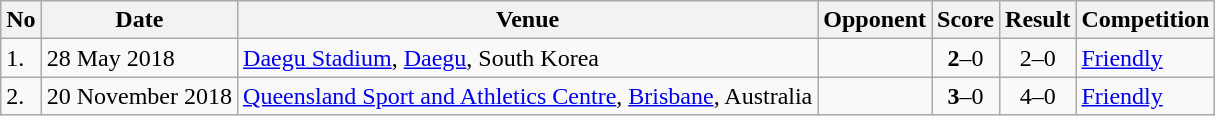<table class="wikitable">
<tr>
<th>No</th>
<th>Date</th>
<th>Venue</th>
<th>Opponent</th>
<th>Score</th>
<th>Result</th>
<th>Competition</th>
</tr>
<tr>
<td>1.</td>
<td>28 May 2018</td>
<td><a href='#'>Daegu Stadium</a>, <a href='#'>Daegu</a>, South Korea</td>
<td></td>
<td align=center><strong>2</strong>–0</td>
<td align=center>2–0</td>
<td><a href='#'>Friendly</a></td>
</tr>
<tr>
<td>2.</td>
<td>20 November 2018</td>
<td><a href='#'>Queensland Sport and Athletics Centre</a>, <a href='#'>Brisbane</a>, Australia</td>
<td></td>
<td align=center><strong>3</strong>–0</td>
<td align=center>4–0</td>
<td><a href='#'>Friendly</a></td>
</tr>
</table>
